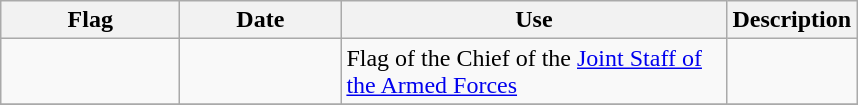<table class="wikitable" style="background: #f9f9f9">
<tr>
<th width="112">Flag</th>
<th width="100">Date</th>
<th width="250">Use</th>
<th>Description</th>
</tr>
<tr>
<td></td>
<td></td>
<td>Flag of the Chief of the <a href='#'>Joint Staff of the Armed Forces</a></td>
<td></td>
</tr>
<tr>
</tr>
</table>
